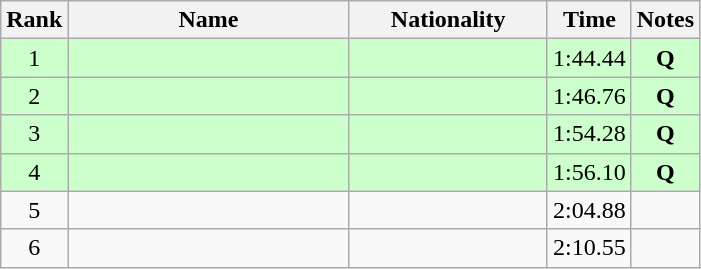<table class="wikitable sortable" style="text-align:center">
<tr>
<th>Rank</th>
<th style="width:180px">Name</th>
<th style="width:125px">Nationality</th>
<th>Time</th>
<th>Notes</th>
</tr>
<tr style="background:#cfc;">
<td>1</td>
<td style="text-align:left;"></td>
<td style="text-align:left;"></td>
<td>1:44.44</td>
<td><strong>Q</strong></td>
</tr>
<tr style="background:#cfc;">
<td>2</td>
<td style="text-align:left;"></td>
<td style="text-align:left;"></td>
<td>1:46.76</td>
<td><strong>Q</strong></td>
</tr>
<tr style="background:#cfc;">
<td>3</td>
<td style="text-align:left;"></td>
<td style="text-align:left;"></td>
<td>1:54.28</td>
<td><strong>Q</strong></td>
</tr>
<tr style="background:#cfc;">
<td>4</td>
<td style="text-align:left;"></td>
<td style="text-align:left;"></td>
<td>1:56.10</td>
<td><strong>Q</strong></td>
</tr>
<tr>
<td>5</td>
<td style="text-align:left;"></td>
<td style="text-align:left;"></td>
<td>2:04.88</td>
<td></td>
</tr>
<tr>
<td>6</td>
<td style="text-align:left;"></td>
<td style="text-align:left;"></td>
<td>2:10.55</td>
<td></td>
</tr>
</table>
